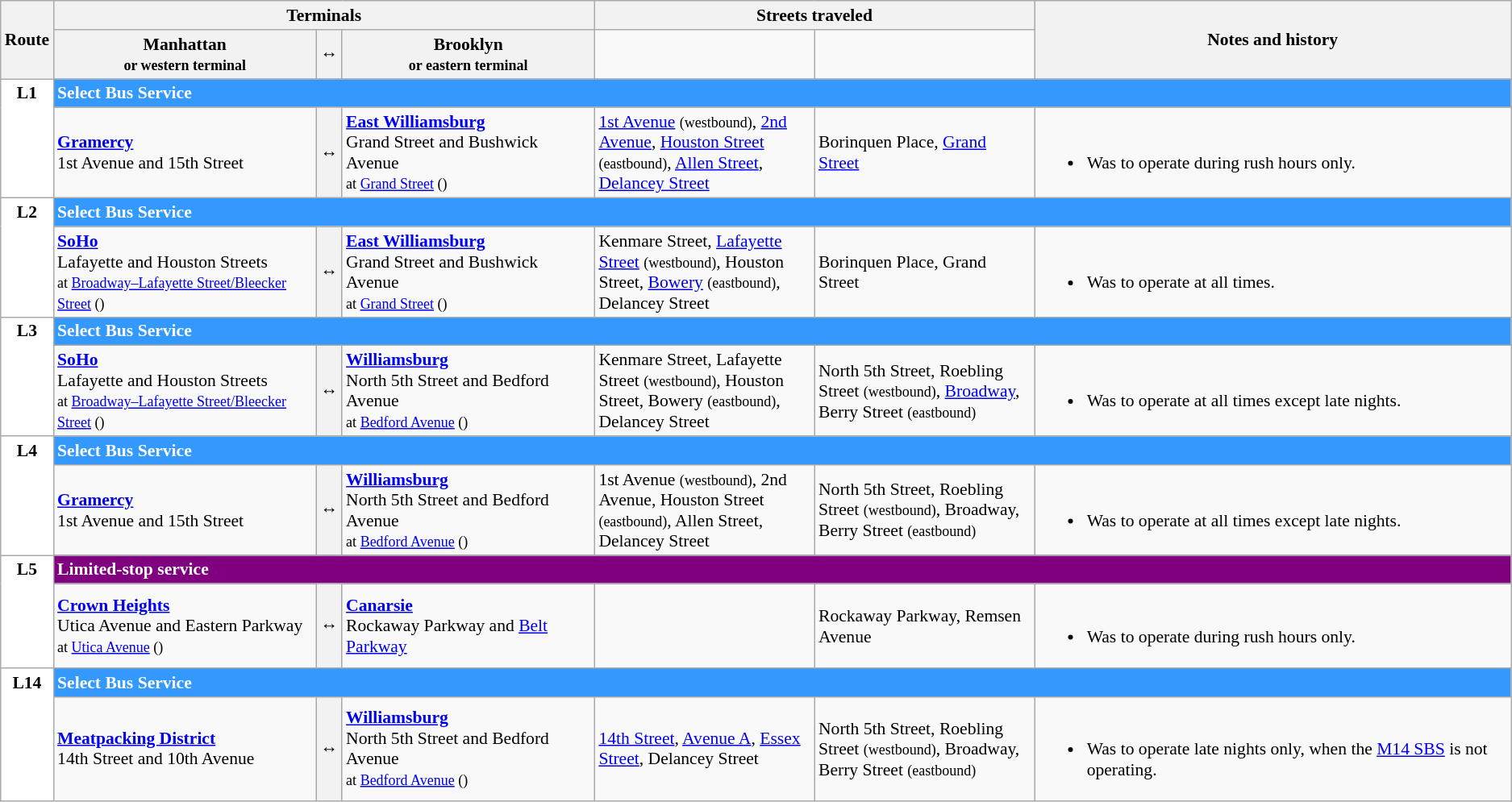<table class="wikitable collapsible collapsed" style="font-size: 90%;" |>
<tr>
<th rowspan="2">Route</th>
<th colspan="3">Terminals</th>
<th colspan="2">Streets traveled</th>
<th rowspan="2">Notes and history</th>
</tr>
<tr>
<th>Manhattan<br><small>or western terminal</small></th>
<th><span>↔ </span></th>
<th>Brooklyn<br><small>or eastern terminal</small></th>
<td width="175px"></td>
<td width="175px"></td>
</tr>
<tr>
<td style="background:white; color:black" align="center" valign=top rowspan=2><div><strong>L1</strong></div></td>
<td colspan=6 style="background:#3399FF; color:white" align="left"><strong>Select Bus Service</strong></td>
</tr>
<tr>
<td><strong><a href='#'>Gramercy</a></strong><br>1st Avenue and 15th Street</td>
<th><span>↔ </span></th>
<td><strong><a href='#'>East Williamsburg</a></strong><br>Grand Street and Bushwick Avenue<br><small>at <a href='#'>Grand Street</a> ()</small></td>
<td><a href='#'>1st Avenue</a> <small>(westbound)</small>, <a href='#'>2nd Avenue</a>, <a href='#'>Houston Street</a> <small>(eastbound)</small>, <a href='#'>Allen Street</a>, <a href='#'>Delancey Street</a></td>
<td>Borinquen Place, <a href='#'>Grand Street</a></td>
<td><br><ul><li>Was to operate during rush hours only.</li></ul></td>
</tr>
<tr>
<td style="background:white; color:black" align="center" valign=top rowspan=2><div><strong>L2</strong></div></td>
<td colspan=6 style="background:#3399FF; color:white" align="left"><strong>Select Bus Service</strong></td>
</tr>
<tr>
<td><strong><a href='#'>SoHo</a></strong><br>Lafayette and Houston Streets<br><small>at <a href='#'>Broadway–Lafayette Street/Bleecker Street</a> ()</small></td>
<th><span>↔ </span></th>
<td><strong><a href='#'>East Williamsburg</a></strong><br>Grand Street and Bushwick Avenue<br><small>at <a href='#'>Grand Street</a> ()</small></td>
<td>Kenmare Street, <a href='#'>Lafayette Street</a> <small>(westbound)</small>, Houston Street, <a href='#'>Bowery</a> <small>(eastbound)</small>, Delancey Street</td>
<td>Borinquen Place, Grand Street</td>
<td><br><ul><li>Was to operate at all times.</li></ul></td>
</tr>
<tr>
<td style="background:white; color:black" align="center" valign=top rowspan=2><div><strong>L3</strong></div></td>
<td colspan=6 style="background:#3399FF; color:white" align="left"><strong>Select Bus Service</strong></td>
</tr>
<tr>
<td><strong><a href='#'>SoHo</a></strong><br>Lafayette and Houston Streets<br><small>at <a href='#'>Broadway–Lafayette Street/Bleecker Street</a> ()</small></td>
<th><span>↔ </span></th>
<td><strong><a href='#'>Williamsburg</a></strong><br>North 5th Street and Bedford Avenue<br><small>at <a href='#'>Bedford Avenue</a> ()</small></td>
<td>Kenmare Street, Lafayette Street <small>(westbound)</small>, Houston Street, Bowery <small>(eastbound)</small>, Delancey Street</td>
<td>North 5th Street, Roebling Street <small>(westbound)</small>, <a href='#'>Broadway</a>, Berry Street <small>(eastbound)</small></td>
<td><br><ul><li>Was to operate at all times except late nights.</li></ul></td>
</tr>
<tr>
<td style="background:white; color:black" align="center" valign=top rowspan=2><div><strong>L4</strong></div></td>
<td colspan=6 style="background:#3399FF; color:white" align="left"><strong>Select Bus Service</strong></td>
</tr>
<tr>
<td><strong><a href='#'>Gramercy</a></strong><br>1st Avenue and 15th Street</td>
<th><span>↔ </span></th>
<td><strong><a href='#'>Williamsburg</a></strong><br>North 5th Street and Bedford Avenue<br><small>at <a href='#'>Bedford Avenue</a> ()</small></td>
<td>1st Avenue <small>(westbound)</small>, 2nd Avenue, Houston Street <small>(eastbound)</small>, Allen Street, Delancey Street</td>
<td>North 5th Street, Roebling Street <small>(westbound)</small>, Broadway, Berry Street <small>(eastbound)</small></td>
<td><br><ul><li>Was to operate at all times except late nights.</li></ul></td>
</tr>
<tr>
<td style="background:white; color:black" align="center" valign=top rowspan=2><div><strong>L5</strong></div></td>
<td colspan=6 style="background:purple; color:white" align="left"><strong>Limited-stop service</strong></td>
</tr>
<tr>
<td><strong><a href='#'>Crown Heights</a></strong><br>Utica Avenue and Eastern Parkway<br><small>at <a href='#'>Utica Avenue</a> ()</small></td>
<th><span>↔ </span></th>
<td><strong><a href='#'>Canarsie</a></strong><br>Rockaway Parkway and <a href='#'>Belt Parkway</a></td>
<td></td>
<td>Rockaway Parkway, Remsen Avenue</td>
<td><br><ul><li>Was to operate during rush hours only.</li></ul></td>
</tr>
<tr>
<td style="background:white; color:black" align="center" valign=top rowspan=2><div><strong>L14</strong></div></td>
<td colspan=6 style="background:#3399FF; color:white" align="left"><strong>Select Bus Service</strong></td>
</tr>
<tr>
<td><strong><a href='#'>Meatpacking District</a></strong><br>14th Street and 10th Avenue</td>
<th><span>↔ </span></th>
<td><strong><a href='#'>Williamsburg</a></strong><br>North 5th Street and Bedford Avenue<br><small>at <a href='#'>Bedford Avenue</a> ()</small></td>
<td><a href='#'>14th Street</a>, <a href='#'>Avenue A</a>, <a href='#'>Essex Street</a>, Delancey Street</td>
<td>North 5th Street, Roebling Street <small>(westbound)</small>, Broadway, Berry Street <small>(eastbound)</small></td>
<td><br><ul><li>Was to operate late nights only, when the <a href='#'>M14 SBS</a> is not operating.</li></ul></td>
</tr>
</table>
